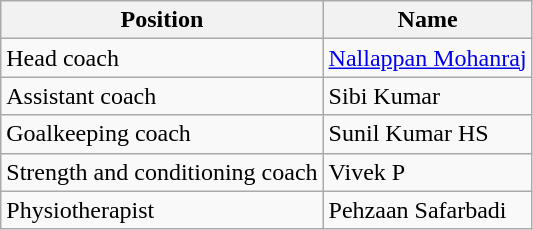<table class="wikitable">
<tr>
<th>Position</th>
<th>Name</th>
</tr>
<tr>
<td>Head coach</td>
<td> <a href='#'>Nallappan Mohanraj</a></td>
</tr>
<tr>
<td>Assistant coach</td>
<td> Sibi Kumar</td>
</tr>
<tr>
<td>Goalkeeping coach</td>
<td> Sunil Kumar HS</td>
</tr>
<tr>
<td>Strength and conditioning coach</td>
<td> Vivek P</td>
</tr>
<tr>
<td>Physiotherapist</td>
<td> Pehzaan Safarbadi</td>
</tr>
</table>
